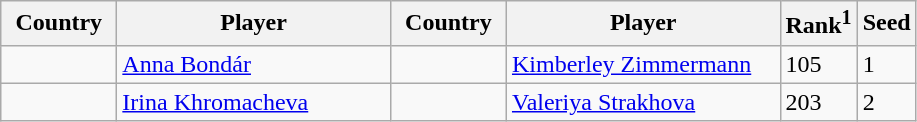<table class="sortable wikitable">
<tr>
<th width="70">Country</th>
<th width="175">Player</th>
<th width="70">Country</th>
<th width="175">Player</th>
<th>Rank<sup>1</sup></th>
<th>Seed</th>
</tr>
<tr>
<td></td>
<td><a href='#'>Anna Bondár</a></td>
<td></td>
<td><a href='#'>Kimberley Zimmermann</a></td>
<td>105</td>
<td>1</td>
</tr>
<tr>
<td></td>
<td><a href='#'>Irina Khromacheva</a></td>
<td></td>
<td><a href='#'>Valeriya Strakhova</a></td>
<td>203</td>
<td>2</td>
</tr>
</table>
